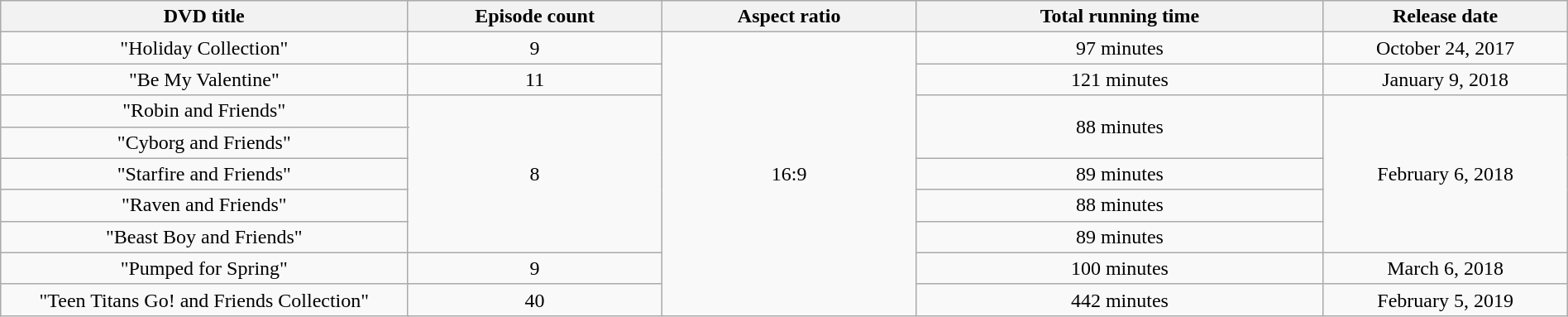<table class="wikitable" width="100%" style="vertical-align:top">
<tr>
<th colspan="2" width="20%">DVD title</th>
<th width="12.5%">Episode count</th>
<th width="12.5%">Aspect ratio</th>
<th width="20%">Total running time</th>
<th width="12%">Release date</th>
</tr>
<tr>
<td colspan="2" align="center">"Holiday Collection"</td>
<td align="center">9</td>
<td rowspan="9" align="center">16:9</td>
<td align="center">97 minutes</td>
<td align="center">October 24, 2017</td>
</tr>
<tr>
<td colspan="2" align="center">"Be My Valentine"</td>
<td align="center">11</td>
<td align="center">121 minutes</td>
<td align="center">January 9, 2018</td>
</tr>
<tr>
<td colspan="2" align="center">"Robin and Friends"</td>
<td rowspan="5" align="center">8</td>
<td rowspan="2" align="center">88 minutes</td>
<td rowspan="5" align="center">February 6, 2018</td>
</tr>
<tr>
<td colspan="2" align="center">"Cyborg and Friends"</td>
</tr>
<tr>
<td colspan="2" align="center">"Starfire and Friends"</td>
<td align="center">89 minutes</td>
</tr>
<tr>
<td colspan="2" align="center">"Raven and Friends"</td>
<td align="center">88 minutes</td>
</tr>
<tr>
<td colspan="2" align="center">"Beast Boy and Friends"</td>
<td align="center">89 minutes</td>
</tr>
<tr>
<td colspan="2" align="center">"Pumped for Spring"</td>
<td align="center">9</td>
<td align="center">100 minutes</td>
<td align="center">March 6, 2018</td>
</tr>
<tr>
<td colspan="2" align="center">"Teen Titans Go! and Friends Collection"</td>
<td align="center">40</td>
<td align="center">442 minutes</td>
<td align="center">February 5, 2019</td>
</tr>
</table>
